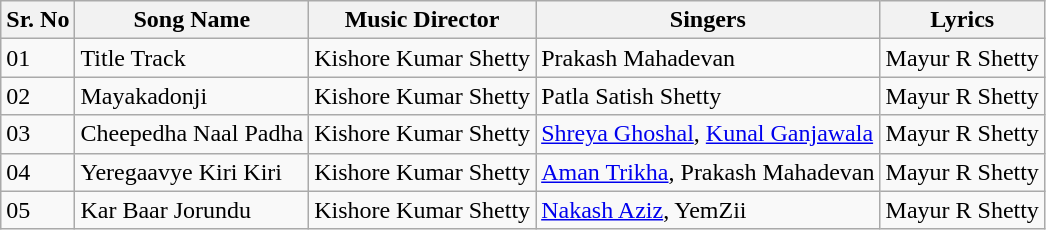<table class="wikitable">
<tr>
<th>Sr. No</th>
<th>Song Name</th>
<th>Music Director</th>
<th>Singers</th>
<th>Lyrics</th>
</tr>
<tr>
<td>01</td>
<td>Title Track</td>
<td>Kishore Kumar Shetty</td>
<td>Prakash Mahadevan</td>
<td>Mayur R Shetty</td>
</tr>
<tr>
<td>02</td>
<td>Mayakadonji</td>
<td>Kishore Kumar Shetty</td>
<td>Patla Satish Shetty</td>
<td>Mayur R Shetty</td>
</tr>
<tr>
<td>03</td>
<td>Cheepedha Naal Padha</td>
<td>Kishore Kumar Shetty</td>
<td><a href='#'>Shreya Ghoshal</a>, <a href='#'>Kunal Ganjawala</a></td>
<td>Mayur R Shetty</td>
</tr>
<tr>
<td>04</td>
<td>Yeregaavye Kiri Kiri</td>
<td>Kishore Kumar Shetty</td>
<td><a href='#'>Aman Trikha</a>, Prakash Mahadevan</td>
<td>Mayur R Shetty</td>
</tr>
<tr>
<td>05</td>
<td>Kar Baar Jorundu</td>
<td>Kishore Kumar Shetty</td>
<td><a href='#'>Nakash Aziz</a>, YemZii</td>
<td>Mayur R Shetty</td>
</tr>
</table>
